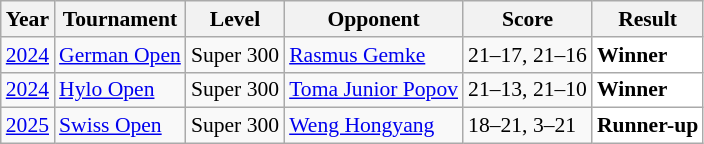<table class="sortable wikitable" style="font-size: 90%">
<tr>
<th>Year</th>
<th>Tournament</th>
<th>Level</th>
<th>Opponent</th>
<th>Score</th>
<th>Result</th>
</tr>
<tr>
<td align="center"><a href='#'>2024</a></td>
<td align="left"><a href='#'>German Open</a></td>
<td align="left">Super 300</td>
<td align="left"> <a href='#'>Rasmus Gemke</a></td>
<td align="left">21–17, 21–16</td>
<td style="text-align:left; background:white"> <strong>Winner</strong></td>
</tr>
<tr>
<td align="center"><a href='#'>2024</a></td>
<td align="left"><a href='#'>Hylo Open</a></td>
<td align="left">Super 300</td>
<td align="left"> <a href='#'>Toma Junior Popov</a></td>
<td align="left">21–13, 21–10</td>
<td style="text-align:left; background:white"> <strong>Winner</strong></td>
</tr>
<tr>
<td align="center"><a href='#'>2025</a></td>
<td align="left"><a href='#'>Swiss Open</a></td>
<td align="left">Super 300</td>
<td align="left"> <a href='#'>Weng Hongyang</a></td>
<td align="left">18–21, 3–21</td>
<td style="text-align:left; background:white"> <strong>Runner-up</strong></td>
</tr>
</table>
